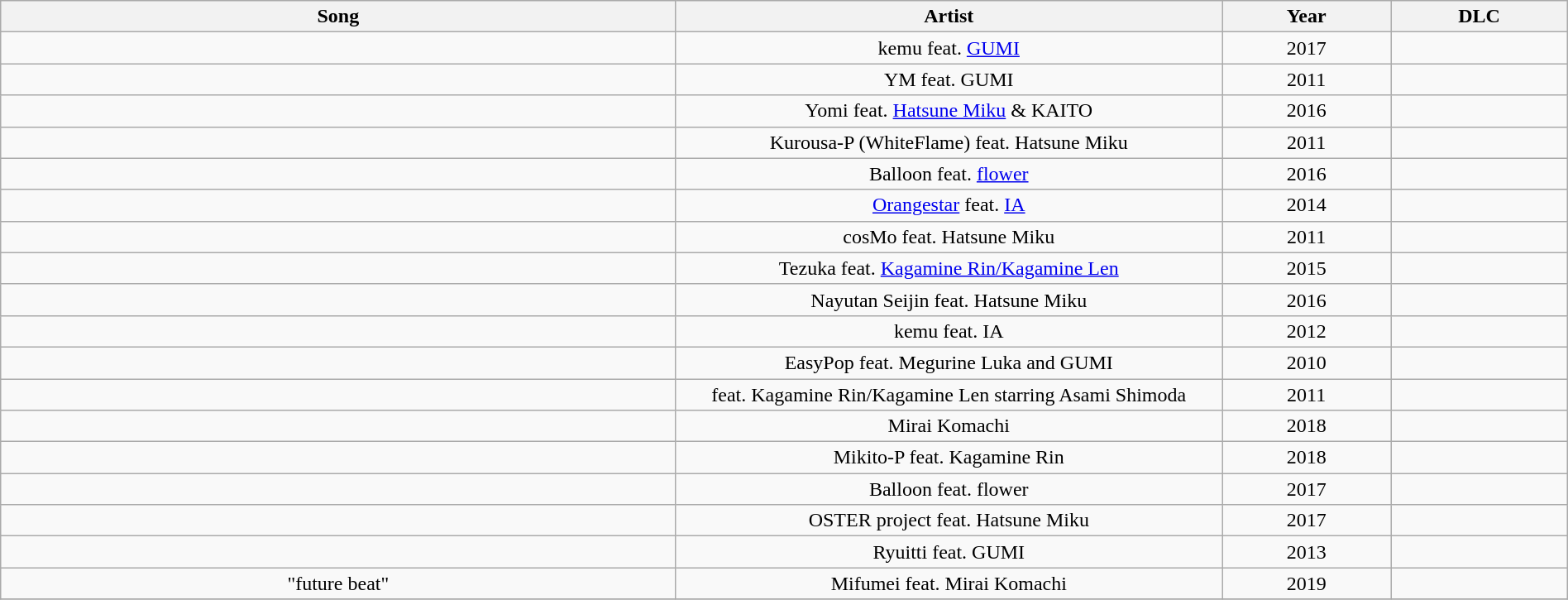<table class="wikitable sortable" style="text-align:center; width:100%;">
<tr>
<th scope="col" style="width:150px;">Song</th>
<th scope="col" style="width:120px;">Artist</th>
<th scope="col" style="width:30px;">Year</th>
<th scope="col" style="width:30px;">DLC</th>
</tr>
<tr>
<td></td>
<td>kemu feat. <a href='#'>GUMI</a></td>
<td>2017</td>
<td></td>
</tr>
<tr>
<td></td>
<td>YM feat. GUMI</td>
<td>2011</td>
<td></td>
</tr>
<tr>
<td></td>
<td>Yomi feat. <a href='#'>Hatsune Miku</a> & KAITO</td>
<td>2016</td>
<td></td>
</tr>
<tr>
<td></td>
<td>Kurousa-P (WhiteFlame) feat. Hatsune Miku</td>
<td>2011</td>
<td></td>
</tr>
<tr>
<td></td>
<td>Balloon feat. <a href='#'>flower</a></td>
<td>2016</td>
<td></td>
</tr>
<tr>
<td></td>
<td><a href='#'>Orangestar</a> feat. <a href='#'>IA</a></td>
<td>2014</td>
<td></td>
</tr>
<tr>
<td></td>
<td>cosMo feat. Hatsune Miku</td>
<td>2011</td>
<td></td>
</tr>
<tr>
<td></td>
<td>Tezuka feat. <a href='#'>Kagamine Rin/Kagamine Len</a></td>
<td>2015</td>
<td></td>
</tr>
<tr>
<td></td>
<td>Nayutan Seijin feat. Hatsune Miku</td>
<td>2016</td>
<td></td>
</tr>
<tr>
<td></td>
<td>kemu feat. IA</td>
<td>2012</td>
<td></td>
</tr>
<tr>
<td></td>
<td>EasyPop feat. Megurine Luka and GUMI</td>
<td>2010</td>
<td></td>
</tr>
<tr>
<td></td>
<td>feat. Kagamine Rin/Kagamine Len starring Asami Shimoda</td>
<td>2011</td>
<td></td>
</tr>
<tr>
<td></td>
<td>Mirai Komachi</td>
<td>2018</td>
<td></td>
</tr>
<tr>
<td></td>
<td>Mikito-P feat. Kagamine Rin</td>
<td>2018</td>
<td></td>
</tr>
<tr>
<td></td>
<td>Balloon feat. flower</td>
<td>2017</td>
<td></td>
</tr>
<tr>
<td></td>
<td>OSTER project feat. Hatsune Miku</td>
<td>2017</td>
<td></td>
</tr>
<tr>
<td></td>
<td>Ryuitti feat. GUMI</td>
<td>2013</td>
<td></td>
</tr>
<tr>
<td>"future beat"</td>
<td>Mifumei feat. Mirai Komachi</td>
<td>2019</td>
<td></td>
</tr>
<tr>
</tr>
</table>
